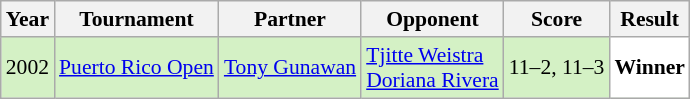<table class="sortable wikitable" style="font-size: 90%;">
<tr>
<th>Year</th>
<th>Tournament</th>
<th>Partner</th>
<th>Opponent</th>
<th>Score</th>
<th>Result</th>
</tr>
<tr style="background:#D4F1C5">
<td align="center">2002</td>
<td align="left"><a href='#'>Puerto Rico Open</a></td>
<td align="left"> <a href='#'>Tony Gunawan</a></td>
<td align="left"> <a href='#'>Tjitte Weistra</a><br> <a href='#'>Doriana Rivera</a></td>
<td align="left">11–2, 11–3</td>
<td style="text-align:left; background:white"> <strong>Winner</strong></td>
</tr>
</table>
